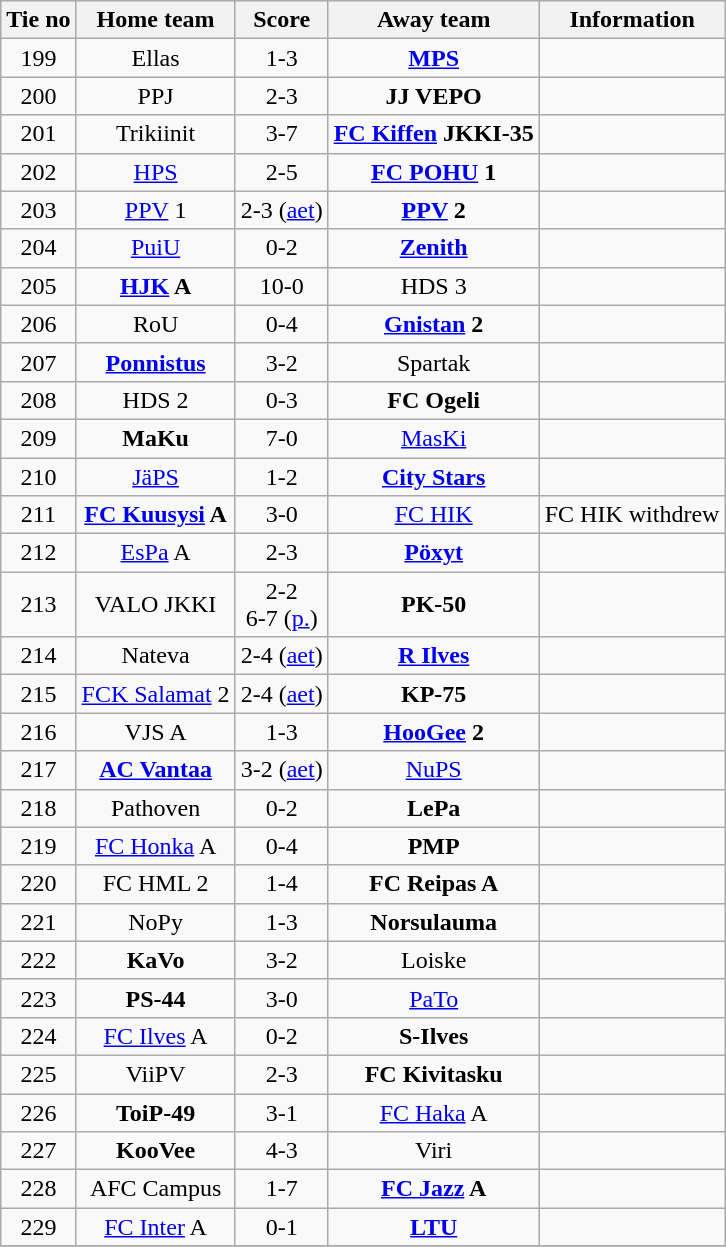<table class="wikitable" style="text-align:center">
<tr>
<th style= width="40px">Tie no</th>
<th style= width="150px">Home team</th>
<th style= width="60px">Score</th>
<th style= width="150px">Away team</th>
<th style= width="30px">Information</th>
</tr>
<tr>
<td>199</td>
<td>Ellas</td>
<td>1-3</td>
<td><strong><a href='#'>MPS</a></strong></td>
<td></td>
</tr>
<tr>
<td>200</td>
<td>PPJ</td>
<td>2-3</td>
<td><strong>JJ VEPO</strong></td>
<td></td>
</tr>
<tr>
<td>201</td>
<td>Trikiinit</td>
<td>3-7</td>
<td><strong><a href='#'>FC Kiffen</a> JKKI-35</strong></td>
<td></td>
</tr>
<tr>
<td>202</td>
<td><a href='#'>HPS</a></td>
<td>2-5</td>
<td><strong><a href='#'>FC POHU</a> 1</strong></td>
<td></td>
</tr>
<tr>
<td>203</td>
<td><a href='#'>PPV</a> 1</td>
<td>2-3 (<a href='#'>aet</a>)</td>
<td><strong><a href='#'>PPV</a> 2</strong></td>
<td></td>
</tr>
<tr>
<td>204</td>
<td><a href='#'>PuiU</a></td>
<td>0-2</td>
<td><strong><a href='#'>Zenith</a></strong></td>
<td></td>
</tr>
<tr>
<td>205</td>
<td><strong><a href='#'>HJK</a> A</strong></td>
<td>10-0</td>
<td>HDS 3</td>
<td></td>
</tr>
<tr>
<td>206</td>
<td>RoU</td>
<td>0-4</td>
<td><strong><a href='#'>Gnistan</a> 2</strong></td>
<td></td>
</tr>
<tr>
<td>207</td>
<td><strong><a href='#'>Ponnistus</a></strong></td>
<td>3-2</td>
<td>Spartak</td>
<td></td>
</tr>
<tr>
<td>208</td>
<td>HDS 2</td>
<td>0-3</td>
<td><strong>FC Ogeli</strong></td>
<td></td>
</tr>
<tr>
<td>209</td>
<td><strong>MaKu</strong></td>
<td>7-0</td>
<td><a href='#'>MasKi</a></td>
<td></td>
</tr>
<tr>
<td>210</td>
<td><a href='#'>JäPS</a></td>
<td>1-2</td>
<td><strong><a href='#'>City Stars</a></strong></td>
<td></td>
</tr>
<tr>
<td>211</td>
<td><strong><a href='#'>FC Kuusysi</a> A</strong></td>
<td>3-0</td>
<td><a href='#'>FC HIK</a></td>
<td>FC HIK withdrew</td>
</tr>
<tr>
<td>212</td>
<td><a href='#'>EsPa</a> A</td>
<td>2-3</td>
<td><strong><a href='#'>Pöxyt</a></strong></td>
<td></td>
</tr>
<tr>
<td>213</td>
<td>VALO JKKI</td>
<td>2-2<br> 6-7 (<a href='#'>p.</a>)</td>
<td><strong>PK-50</strong></td>
<td></td>
</tr>
<tr>
<td>214</td>
<td>Nateva</td>
<td>2-4 (<a href='#'>aet</a>)</td>
<td><strong><a href='#'>R Ilves</a></strong></td>
<td></td>
</tr>
<tr>
<td>215</td>
<td><a href='#'>FCK Salamat</a> 2</td>
<td>2-4 (<a href='#'>aet</a>)</td>
<td><strong>KP-75</strong></td>
<td></td>
</tr>
<tr>
<td>216</td>
<td>VJS A</td>
<td>1-3</td>
<td><strong><a href='#'>HooGee</a> 2</strong></td>
<td></td>
</tr>
<tr>
<td>217</td>
<td><strong><a href='#'>AC Vantaa</a></strong></td>
<td>3-2 (<a href='#'>aet</a>)</td>
<td><a href='#'>NuPS</a></td>
<td></td>
</tr>
<tr>
<td>218</td>
<td>Pathoven</td>
<td>0-2</td>
<td><strong>LePa</strong></td>
<td></td>
</tr>
<tr>
<td>219</td>
<td><a href='#'>FC Honka</a> A</td>
<td>0-4</td>
<td><strong>PMP</strong></td>
<td></td>
</tr>
<tr>
<td>220</td>
<td>FC HML 2</td>
<td>1-4</td>
<td><strong>FC Reipas A</strong></td>
<td></td>
</tr>
<tr>
<td>221</td>
<td>NoPy</td>
<td>1-3</td>
<td><strong>Norsulauma</strong></td>
<td></td>
</tr>
<tr>
<td>222</td>
<td><strong>KaVo</strong></td>
<td>3-2</td>
<td>Loiske</td>
<td></td>
</tr>
<tr>
<td>223</td>
<td><strong>PS-44</strong></td>
<td>3-0</td>
<td><a href='#'>PaTo</a></td>
<td></td>
</tr>
<tr>
<td>224</td>
<td><a href='#'>FC Ilves</a> A</td>
<td>0-2</td>
<td><strong>S-Ilves</strong></td>
<td></td>
</tr>
<tr>
<td>225</td>
<td>ViiPV</td>
<td>2-3</td>
<td><strong>FC Kivitasku</strong></td>
<td></td>
</tr>
<tr>
<td>226</td>
<td><strong>ToiP-49</strong></td>
<td>3-1</td>
<td><a href='#'>FC Haka</a> A</td>
<td></td>
</tr>
<tr>
<td>227</td>
<td><strong>KooVee</strong></td>
<td>4-3</td>
<td>Viri</td>
<td></td>
</tr>
<tr>
<td>228</td>
<td>AFC Campus</td>
<td>1-7</td>
<td><strong><a href='#'>FC Jazz</a> A</strong></td>
<td></td>
</tr>
<tr>
<td>229</td>
<td><a href='#'>FC Inter</a> A</td>
<td>0-1</td>
<td><strong><a href='#'>LTU</a></strong></td>
<td></td>
</tr>
<tr>
</tr>
</table>
